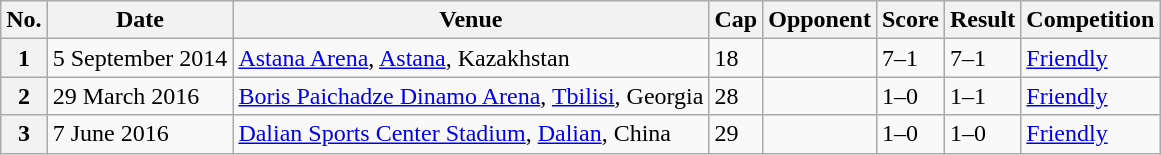<table class="wikitable sortable plainrowheaders">
<tr>
<th scope=col>No.</th>
<th scope=col data-sort-type=date>Date</th>
<th scope=col>Venue</th>
<th scope=col>Cap</th>
<th scope=col>Opponent</th>
<th scope=col>Score</th>
<th scope=col>Result</th>
<th scope=col>Competition</th>
</tr>
<tr>
<th scope=row>1</th>
<td>5 September 2014</td>
<td><a href='#'>Astana Arena</a>, <a href='#'>Astana</a>, Kazakhstan</td>
<td>18</td>
<td></td>
<td>7–1</td>
<td>7–1</td>
<td><a href='#'>Friendly</a></td>
</tr>
<tr>
<th scope=row>2</th>
<td>29 March 2016</td>
<td><a href='#'>Boris Paichadze Dinamo Arena</a>, <a href='#'>Tbilisi</a>, Georgia</td>
<td>28</td>
<td></td>
<td>1–0</td>
<td>1–1</td>
<td><a href='#'>Friendly</a></td>
</tr>
<tr>
<th scope=row>3</th>
<td>7 June 2016</td>
<td><a href='#'>Dalian Sports Center Stadium</a>, <a href='#'>Dalian</a>, China</td>
<td>29</td>
<td></td>
<td>1–0</td>
<td>1–0</td>
<td><a href='#'>Friendly</a></td>
</tr>
</table>
